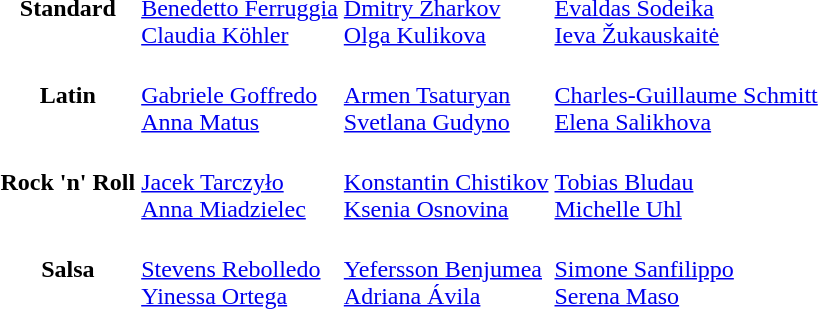<table>
<tr>
<th scope="row">Standard</th>
<td><br><a href='#'>Benedetto Ferruggia</a><br><a href='#'>Claudia Köhler</a></td>
<td><br><a href='#'>Dmitry Zharkov</a><br><a href='#'>Olga Kulikova</a></td>
<td><br><a href='#'>Evaldas Sodeika</a><br><a href='#'>Ieva Žukauskaitė</a></td>
</tr>
<tr>
<th scope="row">Latin</th>
<td><br><a href='#'>Gabriele Goffredo</a><br><a href='#'>Anna Matus</a></td>
<td><br><a href='#'>Armen Tsaturyan</a><br><a href='#'>Svetlana Gudyno</a></td>
<td><br><a href='#'>Charles-Guillaume Schmitt</a><br><a href='#'>Elena Salikhova</a></td>
</tr>
<tr>
<th scope="row">Rock 'n' Roll</th>
<td><br><a href='#'>Jacek Tarczyło</a><br><a href='#'>Anna Miadzielec</a></td>
<td><br><a href='#'>Konstantin Chistikov</a><br><a href='#'>Ksenia Osnovina</a></td>
<td><br><a href='#'>Tobias Bludau</a><br><a href='#'>Michelle Uhl</a></td>
</tr>
<tr>
<th scope="row">Salsa</th>
<td><br><a href='#'>Stevens Rebolledo</a><br><a href='#'>Yinessa Ortega</a></td>
<td><br><a href='#'>Yefersson Benjumea</a><br><a href='#'>Adriana Ávila</a></td>
<td><br><a href='#'>Simone Sanfilippo</a><br><a href='#'>Serena Maso</a></td>
</tr>
</table>
